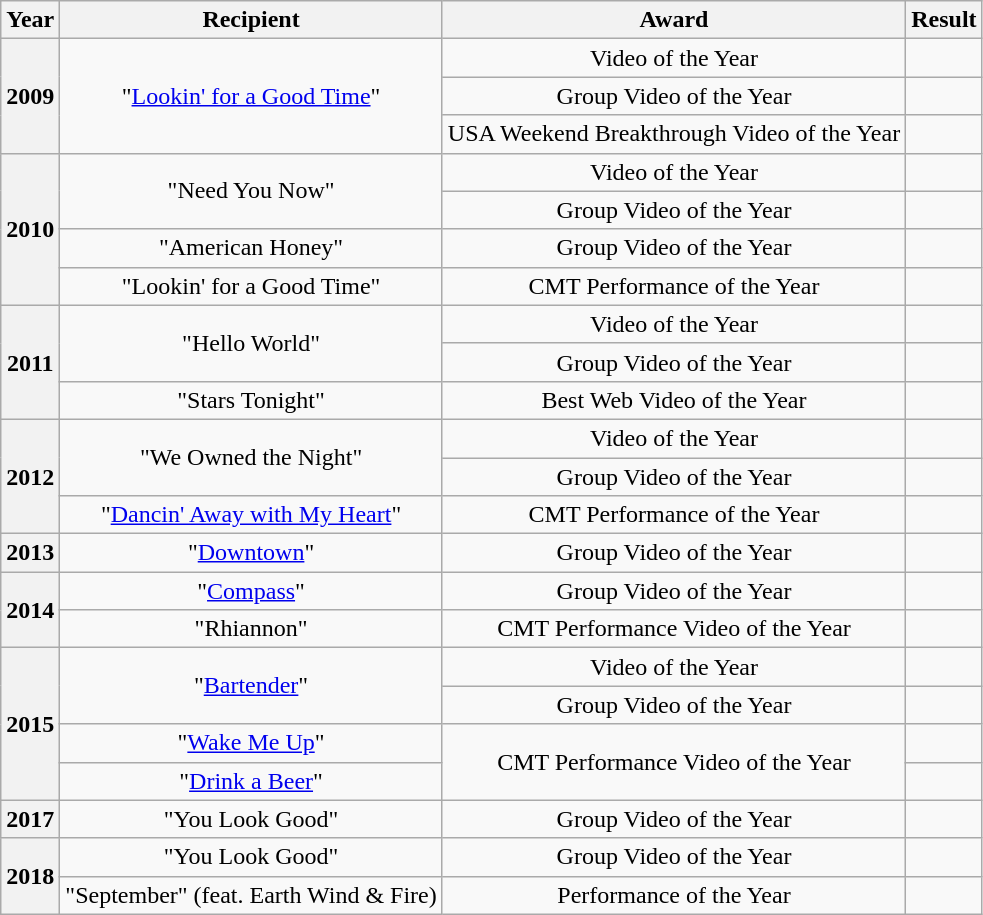<table class="wikitable" style="text-align:center">
<tr>
<th>Year</th>
<th>Recipient</th>
<th>Award</th>
<th>Result</th>
</tr>
<tr>
<th rowspan="3">2009</th>
<td rowspan="3">"<a href='#'>Lookin' for a Good Time</a>"</td>
<td>Video of the Year</td>
<td></td>
</tr>
<tr>
<td>Group Video of the Year</td>
<td></td>
</tr>
<tr>
<td>USA Weekend Breakthrough Video of the Year</td>
<td></td>
</tr>
<tr>
<th rowspan="4">2010</th>
<td rowspan="2">"Need You Now"</td>
<td>Video of the Year</td>
<td></td>
</tr>
<tr>
<td>Group Video of the Year </td>
<td></td>
</tr>
<tr>
<td>"American Honey"</td>
<td>Group Video of the Year </td>
<td></td>
</tr>
<tr>
<td>"Lookin' for a Good Time"</td>
<td>CMT Performance of the Year </td>
<td></td>
</tr>
<tr>
<th rowspan="3">2011</th>
<td rowspan="2">"Hello World"</td>
<td>Video of the Year </td>
<td></td>
</tr>
<tr>
<td>Group Video of the Year</td>
<td></td>
</tr>
<tr>
<td>"Stars Tonight"</td>
<td>Best Web Video of the Year</td>
<td></td>
</tr>
<tr>
<th rowspan="3">2012</th>
<td rowspan="2">"We Owned the Night"</td>
<td>Video of the Year</td>
<td></td>
</tr>
<tr>
<td>Group Video of the Year</td>
<td></td>
</tr>
<tr>
<td>"<a href='#'>Dancin' Away with My Heart</a>"</td>
<td>CMT Performance of the Year</td>
<td></td>
</tr>
<tr>
<th>2013</th>
<td>"<a href='#'>Downtown</a>"</td>
<td>Group Video of the Year</td>
<td></td>
</tr>
<tr>
<th rowspan="2">2014</th>
<td>"<a href='#'>Compass</a>"</td>
<td>Group Video of the Year</td>
<td></td>
</tr>
<tr>
<td>"Rhiannon" <br></td>
<td>CMT Performance Video of the Year</td>
<td></td>
</tr>
<tr>
<th rowspan="4">2015</th>
<td rowspan="2">"<a href='#'>Bartender</a>"</td>
<td>Video of the Year</td>
<td></td>
</tr>
<tr>
<td>Group Video of the Year</td>
<td></td>
</tr>
<tr>
<td>"<a href='#'>Wake Me Up</a>" <br></td>
<td rowspan="2">CMT Performance Video of the Year</td>
<td></td>
</tr>
<tr>
<td>"<a href='#'>Drink a Beer</a>" <br></td>
<td></td>
</tr>
<tr>
<th>2017</th>
<td>"You Look Good"</td>
<td>Group Video of the Year</td>
<td></td>
</tr>
<tr>
<th rowspan="2">2018</th>
<td>"You Look Good"</td>
<td>Group Video of the Year</td>
<td></td>
</tr>
<tr>
<td>"September" (feat. Earth Wind & Fire)</td>
<td>Performance of the Year</td>
<td></td>
</tr>
</table>
